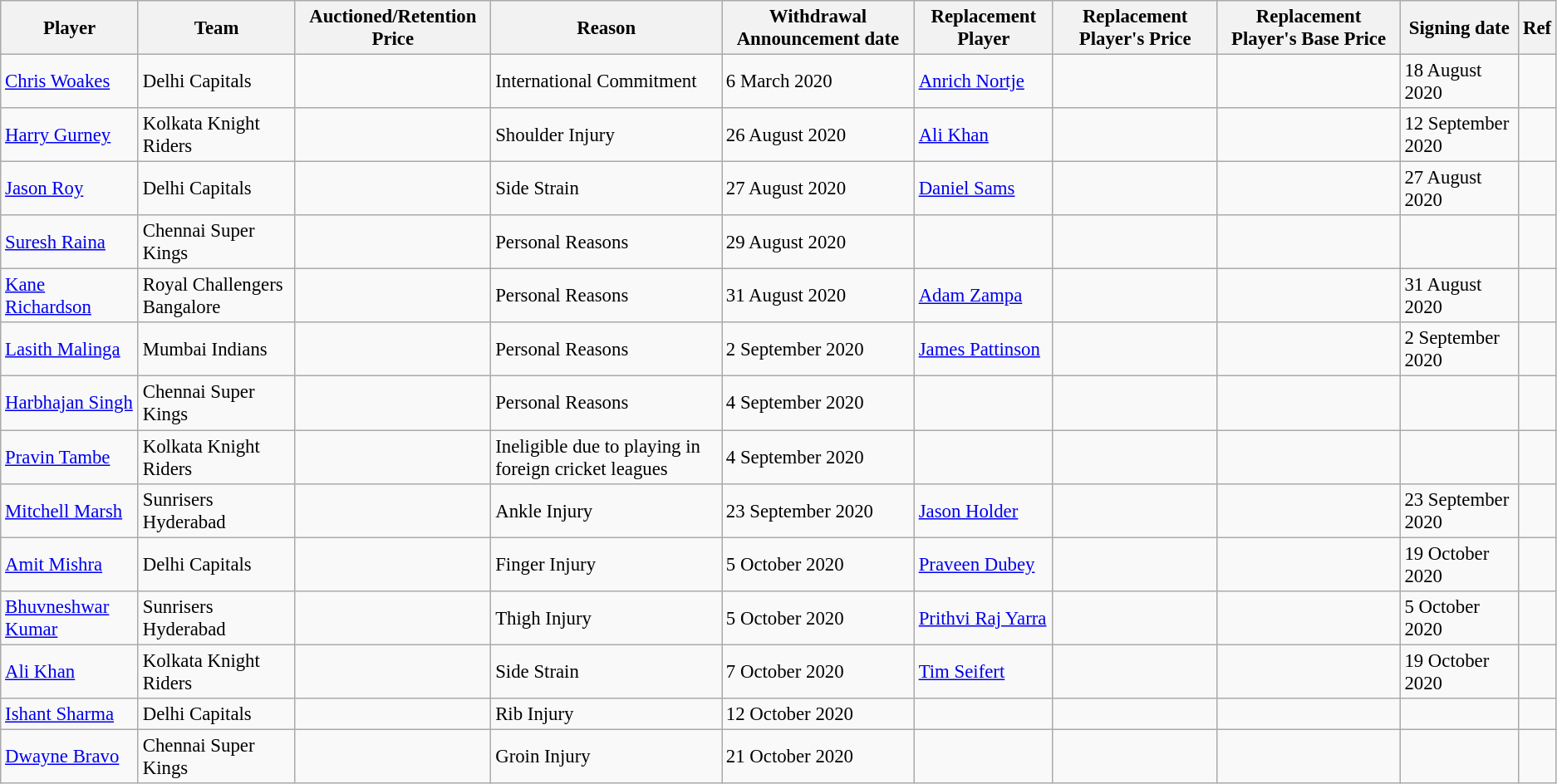<table class="wikitable sortable" style="font-size:95%">
<tr>
<th>Player</th>
<th>Team</th>
<th>Auctioned/Retention Price</th>
<th>Reason</th>
<th>Withdrawal Announcement date</th>
<th>Replacement Player</th>
<th>Replacement Player's Price</th>
<th>Replacement Player's Base Price</th>
<th>Signing date</th>
<th>Ref</th>
</tr>
<tr>
<td> <a href='#'>Chris Woakes</a></td>
<td>Delhi Capitals</td>
<td></td>
<td>International Commitment</td>
<td>6 March 2020</td>
<td> <a href='#'>Anrich Nortje</a></td>
<td></td>
<td></td>
<td>18 August 2020</td>
<td></td>
</tr>
<tr>
<td> <a href='#'>Harry Gurney</a></td>
<td>Kolkata Knight Riders</td>
<td></td>
<td>Shoulder Injury</td>
<td>26 August 2020</td>
<td> <a href='#'>Ali Khan</a></td>
<td></td>
<td></td>
<td>12 September 2020</td>
<td></td>
</tr>
<tr>
<td> <a href='#'>Jason Roy</a></td>
<td>Delhi Capitals</td>
<td></td>
<td>Side Strain</td>
<td>27 August 2020</td>
<td> <a href='#'>Daniel Sams</a></td>
<td></td>
<td></td>
<td>27 August 2020</td>
<td></td>
</tr>
<tr>
<td> <a href='#'>Suresh Raina</a></td>
<td>Chennai Super Kings</td>
<td></td>
<td>Personal Reasons</td>
<td>29 August 2020</td>
<td></td>
<td></td>
<td></td>
<td></td>
<td></td>
</tr>
<tr>
<td> <a href='#'>Kane Richardson</a></td>
<td>Royal Challengers Bangalore</td>
<td></td>
<td>Personal Reasons</td>
<td>31 August 2020</td>
<td> <a href='#'>Adam Zampa</a></td>
<td></td>
<td></td>
<td>31 August 2020</td>
<td></td>
</tr>
<tr>
<td> <a href='#'>Lasith Malinga</a></td>
<td>Mumbai Indians</td>
<td></td>
<td>Personal Reasons</td>
<td>2 September 2020</td>
<td> <a href='#'>James Pattinson</a></td>
<td></td>
<td></td>
<td>2 September 2020</td>
<td></td>
</tr>
<tr>
<td> <a href='#'>Harbhajan Singh</a></td>
<td>Chennai Super Kings</td>
<td></td>
<td>Personal Reasons</td>
<td>4 September 2020</td>
<td></td>
<td></td>
<td></td>
<td></td>
<td></td>
</tr>
<tr>
<td> <a href='#'>Pravin Tambe</a></td>
<td>Kolkata Knight Riders</td>
<td></td>
<td>Ineligible due to playing in foreign cricket leagues</td>
<td>4 September 2020</td>
<td></td>
<td></td>
<td></td>
<td></td>
<td></td>
</tr>
<tr>
<td> <a href='#'>Mitchell Marsh</a></td>
<td>Sunrisers Hyderabad</td>
<td></td>
<td>Ankle Injury</td>
<td>23 September 2020</td>
<td> <a href='#'>Jason Holder</a></td>
<td></td>
<td></td>
<td>23 September 2020</td>
<td></td>
</tr>
<tr>
<td> <a href='#'>Amit Mishra</a></td>
<td>Delhi Capitals</td>
<td></td>
<td>Finger Injury</td>
<td>5 October 2020</td>
<td> <a href='#'>Praveen Dubey</a></td>
<td></td>
<td></td>
<td>19 October 2020</td>
<td></td>
</tr>
<tr>
<td> <a href='#'>Bhuvneshwar Kumar</a></td>
<td>Sunrisers Hyderabad</td>
<td></td>
<td>Thigh Injury</td>
<td>5 October 2020</td>
<td> <a href='#'>Prithvi Raj Yarra</a></td>
<td></td>
<td></td>
<td>5 October 2020</td>
<td></td>
</tr>
<tr>
<td> <a href='#'>Ali Khan</a></td>
<td>Kolkata Knight Riders</td>
<td></td>
<td>Side Strain</td>
<td>7 October 2020</td>
<td> <a href='#'>Tim Seifert</a></td>
<td></td>
<td></td>
<td>19 October 2020</td>
<td></td>
</tr>
<tr>
<td> <a href='#'>Ishant Sharma</a></td>
<td>Delhi Capitals</td>
<td></td>
<td>Rib Injury</td>
<td>12 October 2020</td>
<td></td>
<td></td>
<td></td>
<td></td>
<td></td>
</tr>
<tr>
<td> <a href='#'>Dwayne Bravo</a></td>
<td>Chennai Super Kings</td>
<td></td>
<td>Groin Injury</td>
<td>21 October 2020</td>
<td></td>
<td></td>
<td></td>
<td></td>
<td></td>
</tr>
</table>
